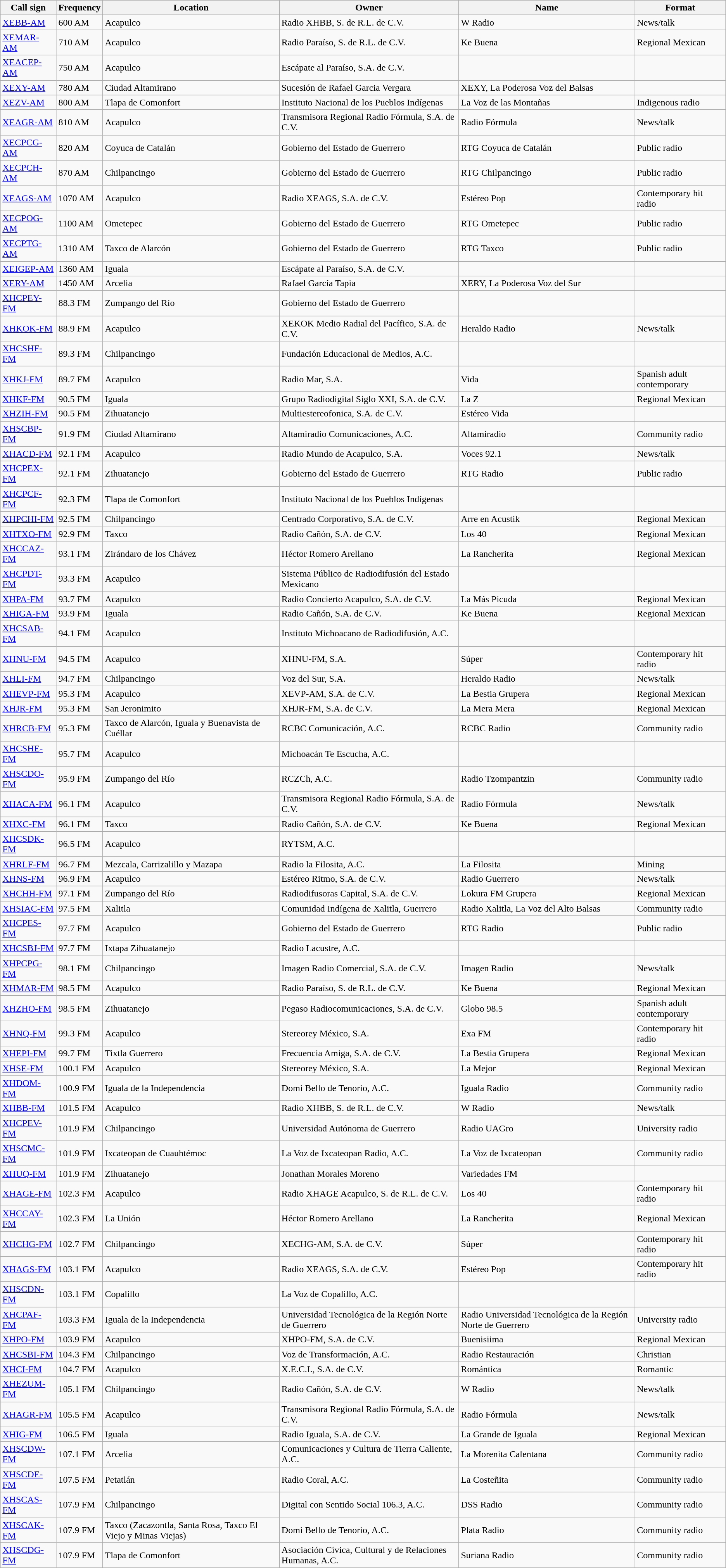<table class="wikitable sortable">
<tr>
<th>Call sign</th>
<th>Frequency</th>
<th>Location</th>
<th>Owner</th>
<th>Name</th>
<th>Format</th>
</tr>
<tr>
<td><a href='#'>XEBB-AM</a></td>
<td>600 AM</td>
<td>Acapulco</td>
<td>Radio XHBB, S. de R.L. de C.V.</td>
<td>W Radio</td>
<td>News/talk</td>
</tr>
<tr>
<td><a href='#'>XEMAR-AM</a></td>
<td>710 AM</td>
<td>Acapulco</td>
<td>Radio Paraíso, S. de R.L. de C.V.</td>
<td>Ke Buena</td>
<td>Regional Mexican</td>
</tr>
<tr>
<td><a href='#'>XEACEP-AM</a></td>
<td>750 AM</td>
<td>Acapulco</td>
<td>Escápate al Paraíso, S.A. de C.V.</td>
<td></td>
<td></td>
</tr>
<tr>
<td><a href='#'>XEXY-AM</a></td>
<td>780 AM</td>
<td>Ciudad Altamirano</td>
<td>Sucesión de Rafael Garcia Vergara</td>
<td>XEXY, La Poderosa Voz del Balsas</td>
<td></td>
</tr>
<tr>
<td><a href='#'>XEZV-AM</a></td>
<td>800 AM</td>
<td>Tlapa de Comonfort</td>
<td>Instituto Nacional de los Pueblos Indígenas</td>
<td>La Voz de las Montañas</td>
<td>Indigenous radio</td>
</tr>
<tr>
<td><a href='#'>XEAGR-AM</a></td>
<td>810 AM</td>
<td>Acapulco</td>
<td>Transmisora Regional Radio Fórmula, S.A. de C.V.</td>
<td>Radio Fórmula</td>
<td>News/talk</td>
</tr>
<tr>
<td><a href='#'>XECPCG-AM</a></td>
<td>820 AM</td>
<td>Coyuca de Catalán</td>
<td>Gobierno del Estado de Guerrero</td>
<td>RTG Coyuca de Catalán</td>
<td>Public radio</td>
</tr>
<tr>
<td><a href='#'>XECPCH-AM</a></td>
<td>870 AM</td>
<td>Chilpancingo</td>
<td>Gobierno del Estado de Guerrero</td>
<td>RTG Chilpancingo</td>
<td>Public radio</td>
</tr>
<tr>
<td><a href='#'>XEAGS-AM</a></td>
<td>1070 AM</td>
<td>Acapulco</td>
<td>Radio XEAGS, S.A. de C.V.</td>
<td>Estéreo Pop</td>
<td>Contemporary hit radio</td>
</tr>
<tr>
<td><a href='#'>XECPOG-AM</a></td>
<td>1100 AM</td>
<td>Ometepec</td>
<td>Gobierno del Estado de Guerrero</td>
<td>RTG Ometepec</td>
<td>Public radio</td>
</tr>
<tr>
<td><a href='#'>XECPTG-AM</a></td>
<td>1310 AM</td>
<td>Taxco de Alarcón</td>
<td>Gobierno del Estado de Guerrero</td>
<td>RTG Taxco</td>
<td>Public radio</td>
</tr>
<tr>
<td><a href='#'>XEIGEP-AM</a></td>
<td>1360 AM</td>
<td>Iguala</td>
<td>Escápate al Paraíso, S.A. de C.V.</td>
<td></td>
<td></td>
</tr>
<tr>
<td><a href='#'>XERY-AM</a></td>
<td>1450 AM</td>
<td>Arcelia</td>
<td>Rafael García Tapia</td>
<td>XERY, La Poderosa Voz del Sur</td>
<td></td>
</tr>
<tr>
<td><a href='#'>XHCPEY-FM</a></td>
<td>88.3 FM</td>
<td>Zumpango del Río</td>
<td>Gobierno del Estado de Guerrero</td>
<td></td>
<td></td>
</tr>
<tr>
<td><a href='#'>XHKOK-FM</a></td>
<td>88.9 FM</td>
<td>Acapulco</td>
<td>XEKOK Medio Radial del Pacífico, S.A. de C.V.</td>
<td>Heraldo Radio</td>
<td>News/talk</td>
</tr>
<tr>
<td><a href='#'>XHCSHF-FM</a></td>
<td>89.3 FM</td>
<td>Chilpancingo</td>
<td>Fundación Educacional de Medios, A.C.</td>
<td></td>
<td></td>
</tr>
<tr>
<td><a href='#'>XHKJ-FM</a></td>
<td>89.7 FM</td>
<td>Acapulco</td>
<td>Radio Mar, S.A.</td>
<td>Vida</td>
<td>Spanish adult contemporary</td>
</tr>
<tr>
<td><a href='#'>XHKF-FM</a></td>
<td>90.5 FM</td>
<td>Iguala</td>
<td>Grupo Radiodigital Siglo XXI, S.A. de C.V.</td>
<td>La Z</td>
<td>Regional Mexican</td>
</tr>
<tr>
<td><a href='#'>XHZIH-FM</a></td>
<td>90.5 FM</td>
<td>Zihuatanejo</td>
<td>Multiestereofonica, S.A. de C.V.</td>
<td>Estéreo Vida</td>
<td></td>
</tr>
<tr>
<td><a href='#'>XHSCBP-FM</a></td>
<td>91.9 FM</td>
<td>Ciudad Altamirano</td>
<td>Altamiradio Comunicaciones, A.C.</td>
<td>Altamiradio</td>
<td>Community radio</td>
</tr>
<tr>
<td><a href='#'>XHACD-FM</a></td>
<td>92.1 FM</td>
<td>Acapulco</td>
<td>Radio Mundo de Acapulco, S.A.</td>
<td>Voces 92.1</td>
<td>News/talk</td>
</tr>
<tr>
<td><a href='#'>XHCPEX-FM</a></td>
<td>92.1 FM</td>
<td>Zihuatanejo</td>
<td>Gobierno del Estado de Guerrero</td>
<td>RTG Radio</td>
<td>Public radio</td>
</tr>
<tr>
<td><a href='#'>XHCPCF-FM</a></td>
<td>92.3 FM</td>
<td>Tlapa de Comonfort</td>
<td>Instituto Nacional de los Pueblos Indígenas</td>
<td></td>
<td></td>
</tr>
<tr>
<td><a href='#'>XHPCHI-FM</a></td>
<td>92.5 FM</td>
<td>Chilpancingo</td>
<td>Centrado Corporativo, S.A. de C.V.</td>
<td>Arre en Acustik</td>
<td>Regional Mexican</td>
</tr>
<tr>
<td><a href='#'>XHTXO-FM</a></td>
<td>92.9 FM</td>
<td>Taxco</td>
<td>Radio Cañón, S.A. de C.V.</td>
<td>Los 40</td>
<td>Regional Mexican</td>
</tr>
<tr>
<td><a href='#'>XHCCAZ-FM</a></td>
<td>93.1 FM</td>
<td>Zirándaro de los Chávez</td>
<td>Héctor Romero Arellano</td>
<td>La Rancherita</td>
<td>Regional Mexican</td>
</tr>
<tr>
<td><a href='#'>XHCPDT-FM</a></td>
<td>93.3 FM</td>
<td>Acapulco</td>
<td>Sistema Público de Radiodifusión del Estado Mexicano</td>
<td></td>
<td></td>
</tr>
<tr>
<td><a href='#'>XHPA-FM</a></td>
<td>93.7 FM</td>
<td>Acapulco</td>
<td>Radio Concierto Acapulco, S.A. de C.V.</td>
<td>La Más Picuda</td>
<td>Regional Mexican</td>
</tr>
<tr>
<td><a href='#'>XHIGA-FM</a></td>
<td>93.9 FM</td>
<td>Iguala</td>
<td>Radio Cañón, S.A. de C.V.</td>
<td>Ke Buena</td>
<td>Regional Mexican</td>
</tr>
<tr>
<td><a href='#'>XHCSAB-FM</a></td>
<td>94.1 FM</td>
<td>Acapulco</td>
<td>Instituto Michoacano de Radiodifusión, A.C.</td>
<td></td>
<td></td>
</tr>
<tr>
<td><a href='#'>XHNU-FM</a></td>
<td>94.5 FM</td>
<td>Acapulco</td>
<td>XHNU-FM, S.A.</td>
<td>Súper</td>
<td>Contemporary hit radio</td>
</tr>
<tr>
<td><a href='#'>XHLI-FM</a></td>
<td>94.7 FM</td>
<td>Chilpancingo</td>
<td>Voz del Sur, S.A.</td>
<td>Heraldo Radio</td>
<td>News/talk</td>
</tr>
<tr>
<td><a href='#'>XHEVP-FM</a></td>
<td>95.3 FM</td>
<td>Acapulco</td>
<td>XEVP-AM, S.A. de C.V.</td>
<td>La Bestia Grupera</td>
<td>Regional Mexican</td>
</tr>
<tr>
<td><a href='#'>XHJR-FM</a></td>
<td>95.3 FM</td>
<td>San Jeronimito</td>
<td>XHJR-FM, S.A. de C.V.</td>
<td>La Mera Mera</td>
<td>Regional Mexican</td>
</tr>
<tr>
<td><a href='#'>XHRCB-FM</a></td>
<td>95.3 FM</td>
<td>Taxco de Alarcón, Iguala y Buenavista de Cuéllar</td>
<td>RCBC Comunicación, A.C.</td>
<td>RCBC Radio</td>
<td>Community radio</td>
</tr>
<tr>
<td><a href='#'>XHCSHE-FM</a></td>
<td>95.7 FM</td>
<td>Acapulco</td>
<td>Michoacán Te Escucha, A.C.</td>
<td></td>
<td></td>
</tr>
<tr>
<td><a href='#'>XHSCDO-FM</a></td>
<td>95.9 FM</td>
<td>Zumpango del Río</td>
<td>RCZCh, A.C.</td>
<td>Radio Tzompantzin</td>
<td>Community radio</td>
</tr>
<tr>
<td><a href='#'>XHACA-FM</a></td>
<td>96.1 FM</td>
<td>Acapulco</td>
<td>Transmisora Regional Radio Fórmula, S.A. de C.V.</td>
<td>Radio Fórmula</td>
<td>News/talk</td>
</tr>
<tr>
<td><a href='#'>XHXC-FM</a></td>
<td>96.1 FM</td>
<td>Taxco</td>
<td>Radio Cañón, S.A. de C.V.</td>
<td>Ke Buena</td>
<td>Regional Mexican</td>
</tr>
<tr>
<td><a href='#'>XHCSDK-FM</a></td>
<td>96.5 FM</td>
<td>Acapulco</td>
<td>RYTSM, A.C.</td>
<td></td>
<td></td>
</tr>
<tr>
<td><a href='#'>XHRLF-FM</a></td>
<td>96.7 FM</td>
<td>Mezcala, Carrizalillo y Mazapa</td>
<td>Radio la Filosita, A.C.</td>
<td>La Filosita</td>
<td>Mining</td>
</tr>
<tr>
<td><a href='#'>XHNS-FM</a></td>
<td>96.9 FM</td>
<td>Acapulco</td>
<td>Estéreo Ritmo, S.A. de C.V.</td>
<td>Radio Guerrero</td>
<td>News/talk</td>
</tr>
<tr>
<td><a href='#'>XHCHH-FM</a></td>
<td>97.1 FM</td>
<td>Zumpango del Río</td>
<td>Radiodifusoras Capital, S.A. de C.V.</td>
<td>Lokura FM Grupera</td>
<td>Regional Mexican</td>
</tr>
<tr>
<td><a href='#'>XHSIAC-FM</a></td>
<td>97.5 FM</td>
<td>Xalitla</td>
<td>Comunidad Indígena de Xalitla, Guerrero</td>
<td>Radio Xalitla, La Voz del Alto Balsas</td>
<td>Community radio</td>
</tr>
<tr>
<td><a href='#'>XHCPES-FM</a></td>
<td>97.7 FM</td>
<td>Acapulco</td>
<td>Gobierno del Estado de Guerrero</td>
<td>RTG Radio</td>
<td>Public radio</td>
</tr>
<tr>
<td><a href='#'>XHCSBJ-FM</a></td>
<td>97.7 FM</td>
<td>Ixtapa Zihuatanejo</td>
<td>Radio Lacustre, A.C.</td>
<td></td>
<td></td>
</tr>
<tr>
<td><a href='#'>XHPCPG-FM</a></td>
<td>98.1 FM</td>
<td>Chilpancingo</td>
<td>Imagen Radio Comercial, S.A. de C.V.</td>
<td>Imagen Radio</td>
<td>News/talk</td>
</tr>
<tr>
<td><a href='#'>XHMAR-FM</a></td>
<td>98.5 FM</td>
<td>Acapulco</td>
<td>Radio Paraíso, S. de R.L. de C.V.</td>
<td>Ke Buena</td>
<td>Regional Mexican</td>
</tr>
<tr>
<td><a href='#'>XHZHO-FM</a></td>
<td>98.5 FM</td>
<td>Zihuatanejo</td>
<td>Pegaso Radiocomunicaciones, S.A. de C.V.</td>
<td>Globo 98.5</td>
<td>Spanish adult contemporary</td>
</tr>
<tr>
<td><a href='#'>XHNQ-FM</a></td>
<td>99.3 FM</td>
<td>Acapulco</td>
<td>Stereorey México, S.A.</td>
<td>Exa FM</td>
<td>Contemporary hit radio</td>
</tr>
<tr>
<td><a href='#'>XHEPI-FM</a></td>
<td>99.7 FM</td>
<td>Tixtla Guerrero</td>
<td>Frecuencia Amiga, S.A. de C.V.</td>
<td>La Bestia Grupera</td>
<td>Regional Mexican</td>
</tr>
<tr>
<td><a href='#'>XHSE-FM</a></td>
<td>100.1 FM</td>
<td>Acapulco</td>
<td>Stereorey México, S.A.</td>
<td>La Mejor</td>
<td>Regional Mexican</td>
</tr>
<tr>
<td><a href='#'>XHDOM-FM</a></td>
<td>100.9 FM</td>
<td>Iguala de la Independencia</td>
<td>Domi Bello de Tenorio, A.C.</td>
<td>Iguala Radio</td>
<td>Community radio</td>
</tr>
<tr>
<td><a href='#'>XHBB-FM</a></td>
<td>101.5 FM</td>
<td>Acapulco</td>
<td>Radio XHBB, S. de R.L. de C.V.</td>
<td>W Radio</td>
<td>News/talk</td>
</tr>
<tr>
<td><a href='#'>XHCPEV-FM</a></td>
<td>101.9 FM</td>
<td>Chilpancingo</td>
<td>Universidad Autónoma de Guerrero</td>
<td>Radio UAGro</td>
<td>University radio</td>
</tr>
<tr>
<td><a href='#'>XHSCMC-FM</a></td>
<td>101.9 FM</td>
<td>Ixcateopan de Cuauhtémoc</td>
<td>La Voz de Ixcateopan Radio, A.C.</td>
<td>La Voz de Ixcateopan</td>
<td>Community radio</td>
</tr>
<tr>
<td><a href='#'>XHUQ-FM</a></td>
<td>101.9 FM</td>
<td>Zihuatanejo</td>
<td>Jonathan Morales Moreno</td>
<td>Variedades FM</td>
<td></td>
</tr>
<tr>
<td><a href='#'>XHAGE-FM</a></td>
<td>102.3 FM</td>
<td>Acapulco</td>
<td>Radio XHAGE Acapulco, S. de R.L. de C.V.</td>
<td>Los 40</td>
<td>Contemporary hit radio</td>
</tr>
<tr>
<td><a href='#'>XHCCAY-FM</a></td>
<td>102.3 FM</td>
<td>La Unión</td>
<td>Héctor Romero Arellano</td>
<td>La Rancherita</td>
<td>Regional Mexican</td>
</tr>
<tr>
<td><a href='#'>XHCHG-FM</a></td>
<td>102.7 FM</td>
<td>Chilpancingo</td>
<td>XECHG-AM, S.A. de C.V.</td>
<td>Súper</td>
<td>Contemporary hit radio</td>
</tr>
<tr>
<td><a href='#'>XHAGS-FM</a></td>
<td>103.1 FM</td>
<td>Acapulco</td>
<td>Radio XEAGS, S.A. de C.V.</td>
<td>Estéreo Pop</td>
<td>Contemporary hit radio</td>
</tr>
<tr>
<td><a href='#'>XHSCDN-FM</a></td>
<td>103.1 FM</td>
<td>Copalillo</td>
<td>La Voz de Copalillo, A.C.</td>
<td></td>
<td></td>
</tr>
<tr>
<td><a href='#'>XHCPAF-FM</a></td>
<td>103.3 FM</td>
<td>Iguala de la Independencia</td>
<td>Universidad Tecnológica de la Región Norte de Guerrero</td>
<td>Radio Universidad Tecnológica de la Región Norte de Guerrero</td>
<td>University radio</td>
</tr>
<tr>
<td><a href='#'>XHPO-FM</a></td>
<td>103.9 FM</td>
<td>Acapulco</td>
<td>XHPO-FM, S.A. de C.V.</td>
<td>Buenisiima</td>
<td>Regional Mexican</td>
</tr>
<tr>
<td><a href='#'>XHCSBI-FM</a></td>
<td>104.3 FM</td>
<td>Chilpancingo</td>
<td>Voz de Transformación, A.C.</td>
<td>Radio Restauración</td>
<td>Christian</td>
</tr>
<tr>
<td><a href='#'>XHCI-FM</a></td>
<td>104.7 FM</td>
<td>Acapulco</td>
<td>X.E.C.I., S.A. de C.V.</td>
<td>Romántica</td>
<td>Romantic</td>
</tr>
<tr>
<td><a href='#'>XHEZUM-FM</a></td>
<td>105.1 FM</td>
<td>Chilpancingo</td>
<td>Radio Cañón, S.A. de C.V.</td>
<td>W Radio</td>
<td>News/talk</td>
</tr>
<tr>
<td><a href='#'>XHAGR-FM</a></td>
<td>105.5 FM</td>
<td>Acapulco</td>
<td>Transmisora Regional Radio Fórmula, S.A. de C.V.</td>
<td>Radio Fórmula</td>
<td>News/talk</td>
</tr>
<tr>
<td><a href='#'>XHIG-FM</a></td>
<td>106.5 FM</td>
<td>Iguala</td>
<td>Radio Iguala, S.A. de C.V.</td>
<td>La Grande de Iguala</td>
<td>Regional Mexican</td>
</tr>
<tr>
<td><a href='#'>XHSCDW-FM</a></td>
<td>107.1 FM</td>
<td>Arcelia</td>
<td>Comunicaciones y Cultura de Tierra Caliente, A.C.</td>
<td>La Morenita Calentana</td>
<td>Community radio</td>
</tr>
<tr>
<td><a href='#'>XHSCDE-FM</a></td>
<td>107.5 FM</td>
<td>Petatlán</td>
<td>Radio Coral, A.C.</td>
<td>La Costeñita</td>
<td>Community radio</td>
</tr>
<tr>
<td><a href='#'>XHSCAS-FM</a></td>
<td>107.9 FM</td>
<td>Chilpancingo</td>
<td>Digital con Sentido Social 106.3, A.C.</td>
<td>DSS Radio</td>
<td>Community radio</td>
</tr>
<tr>
<td><a href='#'>XHSCAK-FM</a></td>
<td>107.9 FM</td>
<td>Taxco (Zacazontla, Santa Rosa, Taxco El Viejo y Minas Viejas)</td>
<td>Domi Bello de Tenorio, A.C.</td>
<td>Plata Radio</td>
<td>Community radio</td>
</tr>
<tr>
<td><a href='#'>XHSCDG-FM</a></td>
<td>107.9 FM</td>
<td>Tlapa de Comonfort</td>
<td>Asociación Cívica, Cultural y de Relaciones Humanas, A.C.</td>
<td>Suriana Radio</td>
<td>Community radio</td>
</tr>
</table>
